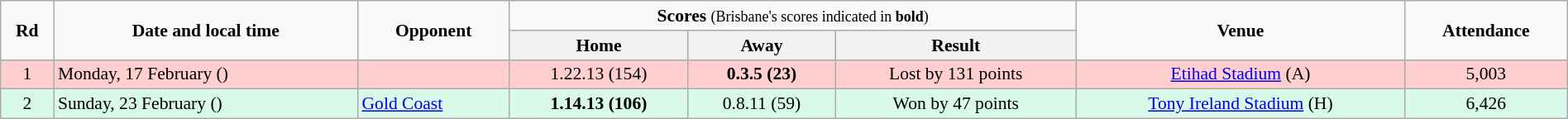<table class="wikitable plainrowheaders" style="font-size:90%; width:100%; text-align:center;">
<tr>
<td rowspan=2><strong>Rd</strong></td>
<td rowspan=2><strong>Date and local time</strong></td>
<td rowspan=2><strong>Opponent</strong></td>
<td colspan=3><strong>Scores</strong> <small>(Brisbane's scores indicated in <strong>bold</strong>)</small></td>
<td rowspan=2><strong>Venue</strong></td>
<td rowspan=2><strong>Attendance</strong></td>
</tr>
<tr>
<th>Home</th>
<th>Away</th>
<th>Result</th>
</tr>
<tr style="background:#FFCFCF;">
<td>1</td>
<td align=left>Monday, 17 February ()</td>
<td align=left></td>
<td>1.22.13 (154)</td>
<td><strong>0.3.5 (23)</strong></td>
<td>Lost by 131 points</td>
<td><a href='#'>Etihad Stadium</a> (A)</td>
<td>5,003</td>
</tr>
<tr style="background:#d9f9e9;">
<td>2</td>
<td align=left>Sunday, 23 February ()</td>
<td align=left><a href='#'>Gold Coast</a></td>
<td><strong>1.14.13 (106)</strong></td>
<td>0.8.11 (59)</td>
<td>Won by 47 points</td>
<td><a href='#'>Tony Ireland Stadium</a> (H)</td>
<td>6,426</td>
</tr>
</table>
